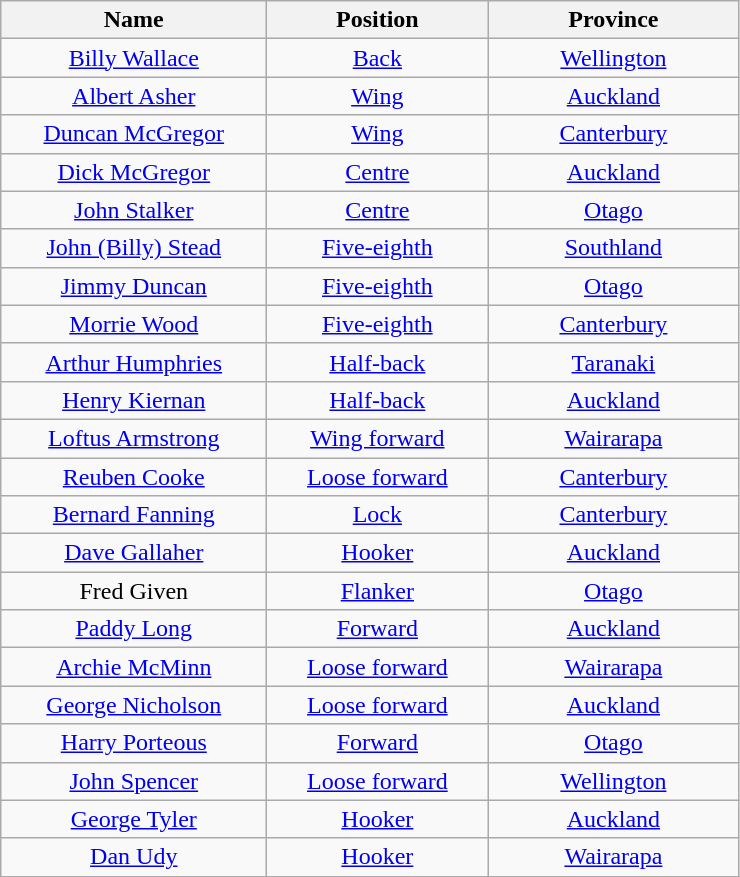<table class="wikitable sortable" style="text-align:center">
<tr>
<th width="170">Name</th>
<th width="140">Position</th>
<th width="160">Province</th>
</tr>
<tr>
<td><a href='#'>Billy Wallace</a></td>
<td><a href='#'>Back</a></td>
<td><a href='#'>Wellington</a></td>
</tr>
<tr>
<td><a href='#'>Albert Asher</a></td>
<td><a href='#'>Wing</a></td>
<td><a href='#'>Auckland</a></td>
</tr>
<tr>
<td><a href='#'>Duncan McGregor</a></td>
<td><a href='#'>Wing</a></td>
<td><a href='#'>Canterbury</a></td>
</tr>
<tr>
<td><a href='#'>Dick McGregor</a></td>
<td><a href='#'>Centre</a></td>
<td><a href='#'>Auckland</a></td>
</tr>
<tr>
<td><a href='#'>John Stalker</a></td>
<td><a href='#'>Centre</a></td>
<td><a href='#'>Otago</a></td>
</tr>
<tr>
<td><a href='#'>John (Billy) Stead</a></td>
<td><a href='#'>Five-eighth</a></td>
<td><a href='#'>Southland</a></td>
</tr>
<tr>
<td><a href='#'>Jimmy Duncan</a></td>
<td><a href='#'>Five-eighth</a></td>
<td><a href='#'>Otago</a></td>
</tr>
<tr>
<td><a href='#'>Morrie Wood</a></td>
<td><a href='#'>Five-eighth</a></td>
<td><a href='#'>Canterbury</a></td>
</tr>
<tr>
<td><a href='#'>Arthur Humphries</a></td>
<td><a href='#'>Half-back</a></td>
<td><a href='#'>Taranaki</a></td>
</tr>
<tr>
<td><a href='#'>Henry Kiernan</a></td>
<td><a href='#'>Half-back</a></td>
<td><a href='#'>Auckland</a></td>
</tr>
<tr>
<td><a href='#'>Loftus Armstrong</a></td>
<td><a href='#'>Wing forward</a></td>
<td><a href='#'>Wairarapa</a></td>
</tr>
<tr>
<td><a href='#'>Reuben Cooke</a></td>
<td><a href='#'>Loose forward</a></td>
<td><a href='#'>Canterbury</a></td>
</tr>
<tr>
<td><a href='#'>Bernard Fanning</a></td>
<td><a href='#'>Lock</a></td>
<td><a href='#'>Canterbury</a></td>
</tr>
<tr>
<td><a href='#'>Dave Gallaher</a></td>
<td><a href='#'>Hooker</a></td>
<td><a href='#'>Auckland</a></td>
</tr>
<tr>
<td>Fred Given</td>
<td><a href='#'>Flanker</a></td>
<td><a href='#'>Otago</a></td>
</tr>
<tr>
<td><a href='#'>Paddy Long</a></td>
<td><a href='#'>Forward</a></td>
<td><a href='#'>Auckland</a></td>
</tr>
<tr>
<td><a href='#'>Archie McMinn</a></td>
<td><a href='#'>Loose forward</a></td>
<td><a href='#'>Wairarapa</a></td>
</tr>
<tr>
<td><a href='#'>George Nicholson</a></td>
<td><a href='#'>Loose forward</a></td>
<td><a href='#'>Auckland</a></td>
</tr>
<tr>
<td><a href='#'>Harry Porteous</a></td>
<td><a href='#'>Forward</a></td>
<td><a href='#'>Otago</a></td>
</tr>
<tr>
<td><a href='#'>John Spencer</a></td>
<td><a href='#'>Loose forward</a></td>
<td><a href='#'>Wellington</a></td>
</tr>
<tr>
<td><a href='#'>George Tyler</a></td>
<td><a href='#'>Hooker</a></td>
<td><a href='#'>Auckland</a></td>
</tr>
<tr>
<td><a href='#'>Dan Udy</a></td>
<td><a href='#'>Hooker</a></td>
<td><a href='#'>Wairarapa</a></td>
</tr>
</table>
